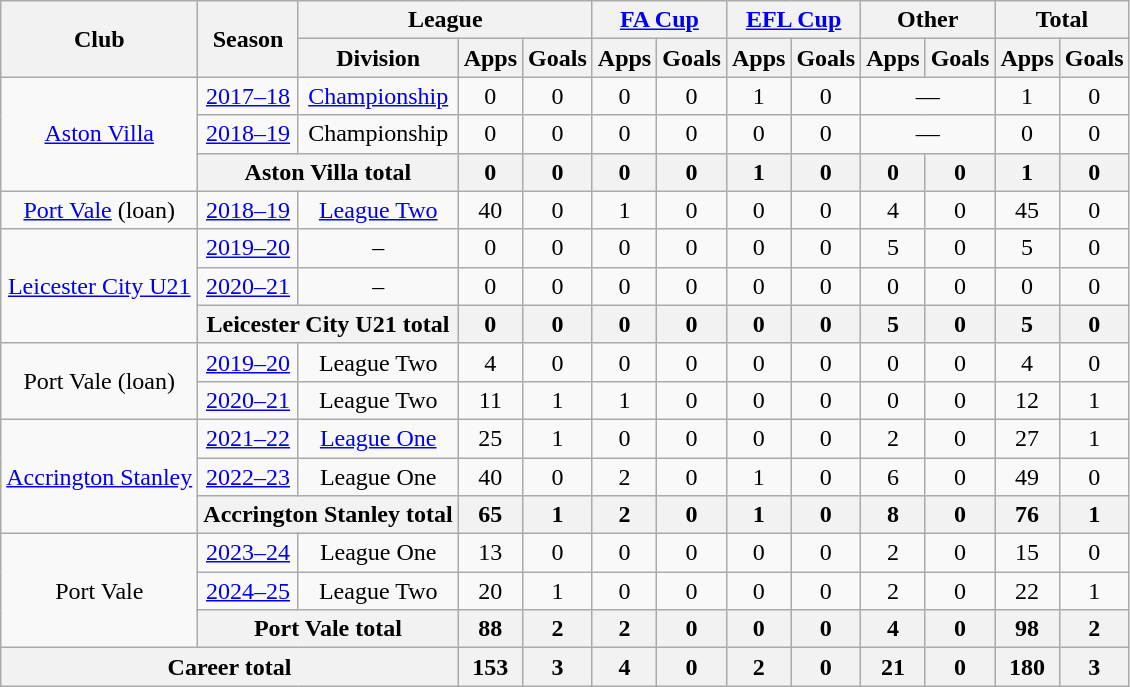<table class="wikitable" style="text-align: center;">
<tr>
<th rowspan="2">Club</th>
<th rowspan="2">Season</th>
<th colspan="3">League</th>
<th colspan="2"><a href='#'>FA Cup</a></th>
<th colspan="2"><a href='#'>EFL Cup</a></th>
<th colspan="2">Other</th>
<th colspan="2">Total</th>
</tr>
<tr>
<th>Division</th>
<th>Apps</th>
<th>Goals</th>
<th>Apps</th>
<th>Goals</th>
<th>Apps</th>
<th>Goals</th>
<th>Apps</th>
<th>Goals</th>
<th>Apps</th>
<th>Goals</th>
</tr>
<tr>
<td rowspan="3" valign="center"><a href='#'>Aston Villa</a></td>
<td><a href='#'>2017–18</a></td>
<td><a href='#'>Championship</a></td>
<td>0</td>
<td>0</td>
<td>0</td>
<td>0</td>
<td>1</td>
<td>0</td>
<td colspan="2">—</td>
<td>1</td>
<td>0</td>
</tr>
<tr>
<td><a href='#'>2018–19</a></td>
<td>Championship</td>
<td>0</td>
<td>0</td>
<td>0</td>
<td>0</td>
<td>0</td>
<td>0</td>
<td colspan="2">—</td>
<td>0</td>
<td>0</td>
</tr>
<tr>
<th colspan="2">Aston Villa total</th>
<th>0</th>
<th>0</th>
<th>0</th>
<th>0</th>
<th>1</th>
<th>0</th>
<th>0</th>
<th>0</th>
<th>1</th>
<th>0</th>
</tr>
<tr>
<td><a href='#'>Port Vale</a> (loan)</td>
<td><a href='#'>2018–19</a></td>
<td><a href='#'>League Two</a></td>
<td>40</td>
<td>0</td>
<td>1</td>
<td>0</td>
<td>0</td>
<td>0</td>
<td>4</td>
<td>0</td>
<td>45</td>
<td>0</td>
</tr>
<tr>
<td rowspan="3" valign="center"><a href='#'>Leicester City U21</a></td>
<td><a href='#'>2019–20</a></td>
<td>–</td>
<td>0</td>
<td>0</td>
<td>0</td>
<td>0</td>
<td>0</td>
<td>0</td>
<td>5</td>
<td>0</td>
<td>5</td>
<td>0</td>
</tr>
<tr>
<td><a href='#'>2020–21</a></td>
<td>–</td>
<td>0</td>
<td>0</td>
<td>0</td>
<td>0</td>
<td>0</td>
<td>0</td>
<td>0</td>
<td>0</td>
<td>0</td>
<td>0</td>
</tr>
<tr>
<th colspan="2">Leicester City U21 total</th>
<th>0</th>
<th>0</th>
<th>0</th>
<th>0</th>
<th>0</th>
<th>0</th>
<th>5</th>
<th>0</th>
<th>5</th>
<th>0</th>
</tr>
<tr>
<td rowspan="2" valign="center">Port Vale (loan)</td>
<td><a href='#'>2019–20</a></td>
<td>League Two</td>
<td>4</td>
<td>0</td>
<td>0</td>
<td>0</td>
<td>0</td>
<td>0</td>
<td>0</td>
<td>0</td>
<td>4</td>
<td>0</td>
</tr>
<tr>
<td><a href='#'>2020–21</a></td>
<td>League Two</td>
<td>11</td>
<td>1</td>
<td>1</td>
<td>0</td>
<td>0</td>
<td>0</td>
<td>0</td>
<td>0</td>
<td>12</td>
<td>1</td>
</tr>
<tr>
<td rowspan="3" valign="center"><a href='#'>Accrington Stanley</a></td>
<td><a href='#'>2021–22</a></td>
<td><a href='#'>League One</a></td>
<td>25</td>
<td>1</td>
<td>0</td>
<td>0</td>
<td>0</td>
<td>0</td>
<td>2</td>
<td>0</td>
<td>27</td>
<td>1</td>
</tr>
<tr>
<td><a href='#'>2022–23</a></td>
<td>League One</td>
<td>40</td>
<td>0</td>
<td>2</td>
<td>0</td>
<td>1</td>
<td>0</td>
<td>6</td>
<td>0</td>
<td>49</td>
<td>0</td>
</tr>
<tr>
<th colspan="2">Accrington Stanley total</th>
<th>65</th>
<th>1</th>
<th>2</th>
<th>0</th>
<th>1</th>
<th>0</th>
<th>8</th>
<th>0</th>
<th>76</th>
<th>1</th>
</tr>
<tr>
<td rowspan="3" valign="center">Port Vale</td>
<td><a href='#'>2023–24</a></td>
<td>League One</td>
<td>13</td>
<td>0</td>
<td>0</td>
<td>0</td>
<td>0</td>
<td>0</td>
<td>2</td>
<td>0</td>
<td>15</td>
<td>0</td>
</tr>
<tr>
<td><a href='#'>2024–25</a></td>
<td>League Two</td>
<td>20</td>
<td>1</td>
<td>0</td>
<td>0</td>
<td>0</td>
<td>0</td>
<td>2</td>
<td>0</td>
<td>22</td>
<td>1</td>
</tr>
<tr>
<th colspan="2">Port Vale total</th>
<th>88</th>
<th>2</th>
<th>2</th>
<th>0</th>
<th>0</th>
<th>0</th>
<th>4</th>
<th>0</th>
<th>98</th>
<th>2</th>
</tr>
<tr>
<th colspan="3">Career total</th>
<th>153</th>
<th>3</th>
<th>4</th>
<th>0</th>
<th>2</th>
<th>0</th>
<th>21</th>
<th>0</th>
<th>180</th>
<th>3</th>
</tr>
</table>
